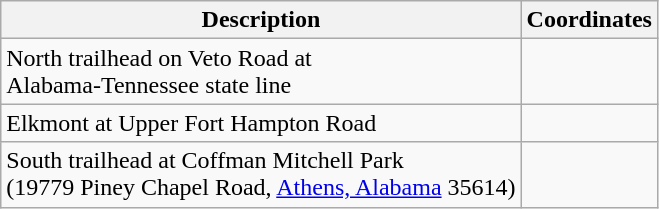<table class="wikitable">
<tr>
<th>Description</th>
<th>Coordinates</th>
</tr>
<tr>
<td>North trailhead on Veto Road at <br>Alabama-Tennessee state line</td>
<td></td>
</tr>
<tr>
<td>Elkmont at Upper Fort Hampton Road</td>
<td></td>
</tr>
<tr>
<td>South trailhead at Coffman Mitchell Park<br> (19779 Piney Chapel Road, <a href='#'>Athens, Alabama</a> 35614)</td>
<td></td>
</tr>
</table>
